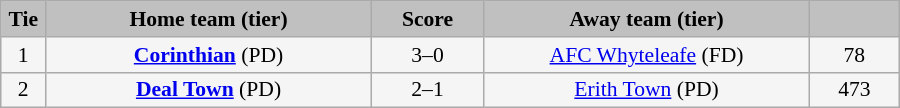<table class="wikitable" style="width: 600px; background:WhiteSmoke; text-align:center; font-size:90%">
<tr>
<td scope="col" style="width:  5.00%; background:silver;"><strong>Tie</strong></td>
<td scope="col" style="width: 36.25%; background:silver;"><strong>Home team (tier)</strong></td>
<td scope="col" style="width: 12.50%; background:silver;"><strong>Score</strong></td>
<td scope="col" style="width: 36.25%; background:silver;"><strong>Away team (tier)</strong></td>
<td scope="col" style="width: 10.00%; background:silver;"><strong></strong></td>
</tr>
<tr>
<td>1</td>
<td><strong><a href='#'>Corinthian</a></strong> (PD)</td>
<td>3–0</td>
<td><a href='#'>AFC Whyteleafe</a> (FD)</td>
<td>78</td>
</tr>
<tr>
<td>2</td>
<td><strong><a href='#'>Deal Town</a></strong> (PD)</td>
<td>2–1</td>
<td><a href='#'>Erith Town</a> (PD)</td>
<td>473</td>
</tr>
</table>
